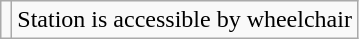<table class="wikitable sortable">
<tr>
<td></td>
<td>Station is accessible by wheelchair</td>
</tr>
</table>
